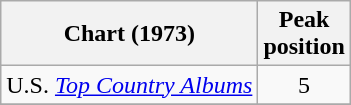<table class="wikitable">
<tr>
<th>Chart (1973)</th>
<th>Peak<br>position</th>
</tr>
<tr>
<td>U.S. <em><a href='#'>Top Country Albums</a></em></td>
<td align="center">5</td>
</tr>
<tr>
</tr>
</table>
